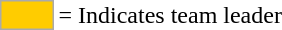<table>
<tr>
<td style="background:#fc0; border:1px solid #aaa; width:2em;"></td>
<td>= Indicates team leader</td>
</tr>
</table>
